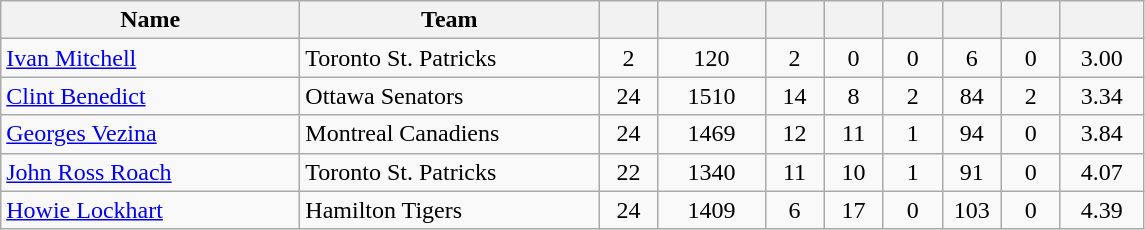<table class="wikitable sortable">
<tr>
<th style="width:12em" class="unsortable">Name</th>
<th style="width:12em" class="unsortable">Team</th>
<th style="width:2em"></th>
<th style="width:4em"></th>
<th style="width:2em"></th>
<th style="width:2em"></th>
<th style="width:2em"></th>
<th style="width:2em"></th>
<th style="width:2em"></th>
<th style="width:3em"><a href='#'></a></th>
</tr>
<tr align=center>
<td align=left><a href='#'>Ivan Mitchell</a></td>
<td align=left>Toronto St. Patricks</td>
<td>2</td>
<td>120</td>
<td>2</td>
<td>0</td>
<td>0</td>
<td>6</td>
<td>0</td>
<td>3.00</td>
</tr>
<tr align=center>
<td align=left><a href='#'>Clint Benedict</a></td>
<td align=left>Ottawa Senators</td>
<td>24</td>
<td>1510</td>
<td>14</td>
<td>8</td>
<td>2</td>
<td>84</td>
<td>2</td>
<td>3.34</td>
</tr>
<tr align=center>
<td align=left><a href='#'>Georges Vezina</a></td>
<td align=left>Montreal Canadiens</td>
<td>24</td>
<td>1469</td>
<td>12</td>
<td>11</td>
<td>1</td>
<td>94</td>
<td>0</td>
<td>3.84</td>
</tr>
<tr align=center>
<td align=left><a href='#'>John Ross Roach</a></td>
<td align=left>Toronto St. Patricks</td>
<td>22</td>
<td>1340</td>
<td>11</td>
<td>10</td>
<td>1</td>
<td>91</td>
<td>0</td>
<td>4.07</td>
</tr>
<tr align=center>
<td align=left><a href='#'>Howie Lockhart</a></td>
<td align=left>Hamilton Tigers</td>
<td>24</td>
<td>1409</td>
<td>6</td>
<td>17</td>
<td>0</td>
<td>103</td>
<td>0</td>
<td>4.39</td>
</tr>
</table>
